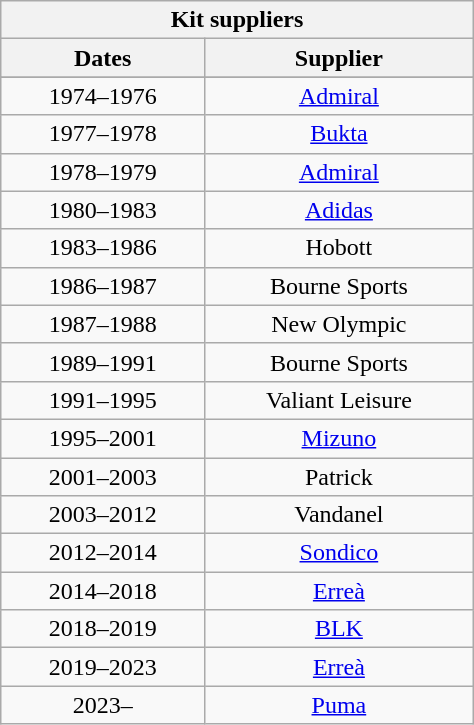<table class="wikitable collapsible collapsed plainrowheaders" style="width: 25%; text-align: center; margin-left:1em; float: left">
<tr>
<th colspan=3>Kit suppliers</th>
</tr>
<tr>
<th scope=col>Dates</th>
<th scope=col>Supplier</th>
</tr>
<tr>
</tr>
<tr>
<td>1974–1976</td>
<td><a href='#'>Admiral</a></td>
</tr>
<tr>
<td>1977–1978</td>
<td><a href='#'>Bukta</a></td>
</tr>
<tr>
<td>1978–1979</td>
<td><a href='#'>Admiral</a></td>
</tr>
<tr>
<td>1980–1983</td>
<td><a href='#'>Adidas</a></td>
</tr>
<tr>
<td>1983–1986</td>
<td>Hobott</td>
</tr>
<tr>
<td>1986–1987</td>
<td>Bourne Sports</td>
</tr>
<tr>
<td>1987–1988</td>
<td>New Olympic</td>
</tr>
<tr>
<td>1989–1991</td>
<td>Bourne Sports</td>
</tr>
<tr>
<td>1991–1995</td>
<td>Valiant Leisure</td>
</tr>
<tr>
<td>1995–2001</td>
<td><a href='#'>Mizuno</a></td>
</tr>
<tr>
<td>2001–2003</td>
<td>Patrick</td>
</tr>
<tr>
<td>2003–2012</td>
<td>Vandanel</td>
</tr>
<tr>
<td>2012–2014</td>
<td><a href='#'>Sondico</a></td>
</tr>
<tr>
<td>2014–2018</td>
<td><a href='#'>Erreà</a></td>
</tr>
<tr>
<td>2018–2019</td>
<td><a href='#'>BLK</a></td>
</tr>
<tr>
<td>2019–2023</td>
<td><a href='#'>Erreà</a></td>
</tr>
<tr>
<td>2023–</td>
<td><a href='#'>Puma</a></td>
</tr>
</table>
